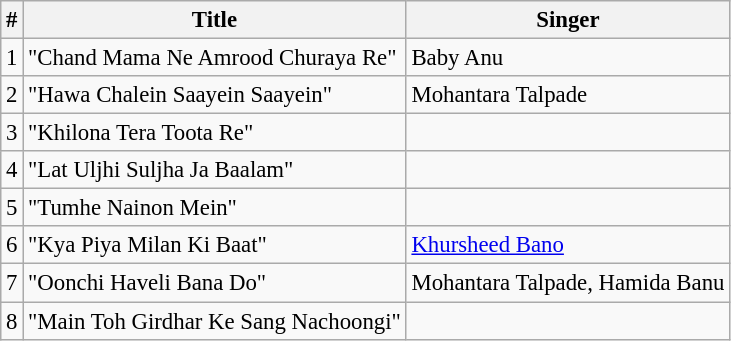<table class="wikitable" style="font-size:95%;">
<tr>
<th>#</th>
<th>Title</th>
<th>Singer</th>
</tr>
<tr>
<td>1</td>
<td>"Chand Mama Ne Amrood Churaya Re" </td>
<td>Baby Anu</td>
</tr>
<tr>
<td>2</td>
<td>"Hawa Chalein Saayein Saayein" </td>
<td>Mohantara Talpade</td>
</tr>
<tr>
<td>3</td>
<td>"Khilona Tera Toota Re"</td>
<td></td>
</tr>
<tr>
<td>4</td>
<td>"Lat Uljhi Suljha Ja Baalam" </td>
<td></td>
</tr>
<tr>
<td>5</td>
<td>"Tumhe Nainon Mein"</td>
<td></td>
</tr>
<tr>
<td>6</td>
<td>"Kya Piya Milan Ki Baat" </td>
<td><a href='#'>Khursheed Bano</a></td>
</tr>
<tr>
<td>7</td>
<td>"Oonchi Haveli Bana Do"</td>
<td>Mohantara Talpade, Hamida Banu</td>
</tr>
<tr>
<td>8</td>
<td>"Main Toh Girdhar Ke Sang Nachoongi"</td>
<td></td>
</tr>
</table>
